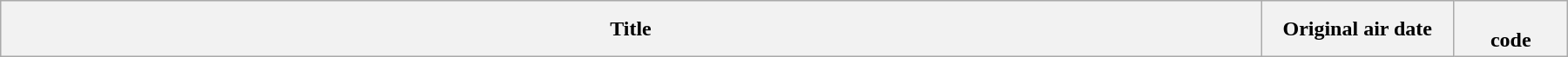<table class="wikitable plainrowheaders" style="width:95%; margin:auto;">
<tr>
<th>Title</th>
<th width="140">Original air date</th>
<th width="80"><br>code<br>

















</th>
</tr>
</table>
